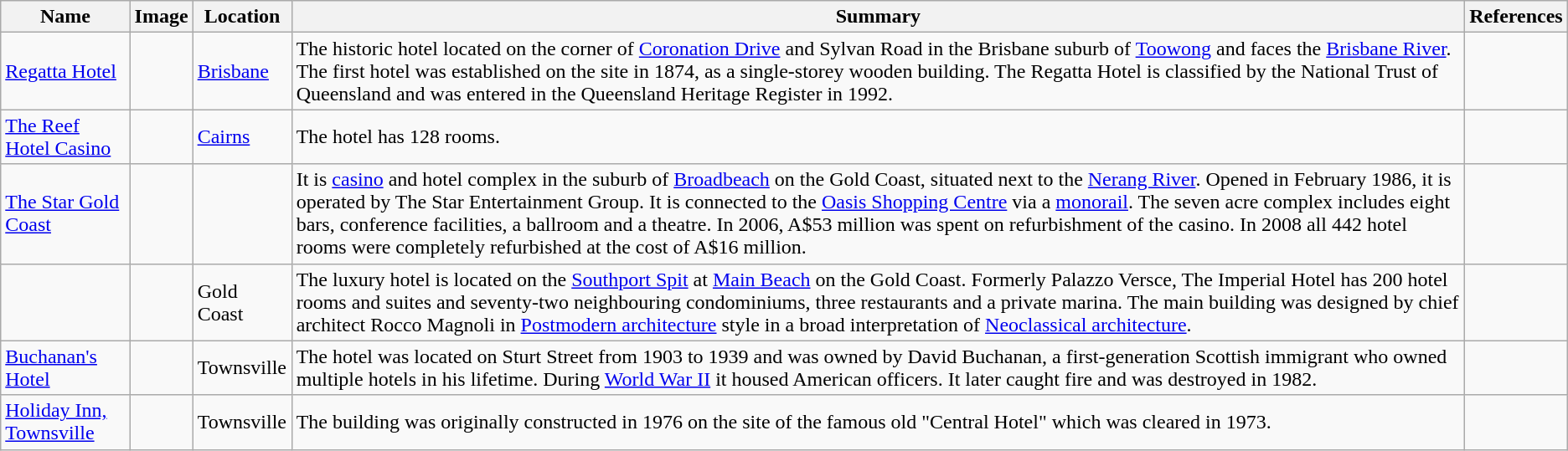<table class="wikitable">
<tr>
<th>Name</th>
<th>Image</th>
<th>Location</th>
<th>Summary</th>
<th>References</th>
</tr>
<tr>
<td><a href='#'>Regatta Hotel</a></td>
<td></td>
<td><a href='#'>Brisbane</a></td>
<td>The historic hotel located on the corner of <a href='#'>Coronation Drive</a> and Sylvan Road in the Brisbane suburb of <a href='#'>Toowong</a> and faces the <a href='#'>Brisbane River</a>. The first hotel was established on the site in 1874, as a single-storey wooden building. The Regatta Hotel is classified by the National Trust of Queensland and was entered in the Queensland Heritage Register in 1992.</td>
<td></td>
</tr>
<tr>
<td><a href='#'>The Reef Hotel Casino</a></td>
<td></td>
<td><a href='#'>Cairns</a></td>
<td>The hotel has 128 rooms.</td>
<td></td>
</tr>
<tr>
<td><a href='#'>The Star Gold Coast</a></td>
<td></td>
<td></td>
<td>It is <a href='#'>casino</a> and hotel complex in the suburb of <a href='#'>Broadbeach</a> on the Gold Coast, situated next to the <a href='#'>Nerang River</a>. Opened in February 1986, it is operated by The Star Entertainment Group. It is connected to the <a href='#'>Oasis Shopping Centre</a> via a <a href='#'>monorail</a>. The seven acre complex includes eight bars, conference facilities, a ballroom and a theatre. In 2006, A$53 million was spent on refurbishment of the casino. In 2008 all 442 hotel rooms were completely refurbished at the cost of A$16 million.</td>
<td></td>
</tr>
<tr>
<td></td>
<td></td>
<td>Gold Coast</td>
<td>The luxury hotel is located on the <a href='#'>Southport Spit</a> at <a href='#'>Main Beach</a> on the Gold Coast. Formerly Palazzo Versce, The Imperial Hotel has 200 hotel rooms and suites and seventy-two neighbouring condominiums, three restaurants and a private marina. The main building was designed by chief architect Rocco Magnoli in <a href='#'>Postmodern architecture</a> style in a broad interpretation of <a href='#'>Neoclassical architecture</a>.</td>
<td><br></td>
</tr>
<tr>
<td><a href='#'>Buchanan's Hotel</a></td>
<td></td>
<td>Townsville</td>
<td>The hotel was located on Sturt Street from 1903 to 1939 and was owned by David Buchanan, a first-generation Scottish immigrant who owned multiple hotels in his lifetime. During <a href='#'>World War II</a> it housed American officers. It later caught fire and was destroyed in 1982.</td>
<td></td>
</tr>
<tr>
<td><a href='#'>Holiday Inn, Townsville</a></td>
<td></td>
<td>Townsville</td>
<td>The building was originally constructed in 1976 on the site of the famous old "Central Hotel" which was cleared in 1973.</td>
<td></td>
</tr>
</table>
